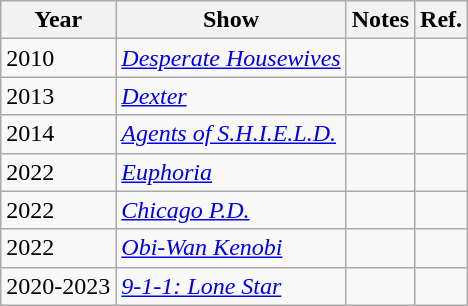<table class="wikitable">
<tr>
<th>Year</th>
<th>Show</th>
<th>Notes</th>
<th>Ref.</th>
</tr>
<tr>
<td>2010</td>
<td><em><a href='#'>Desperate Housewives</a></em></td>
<td></td>
<td></td>
</tr>
<tr>
<td>2013</td>
<td><em><a href='#'>Dexter</a></em></td>
<td></td>
<td></td>
</tr>
<tr>
<td>2014</td>
<td><em><a href='#'>Agents of S.H.I.E.L.D.</a></em></td>
<td></td>
<td></td>
</tr>
<tr>
<td>2022</td>
<td><em><a href='#'>Euphoria</a></em></td>
<td></td>
<td></td>
</tr>
<tr>
<td>2022</td>
<td><em><a href='#'>Chicago P.D.</a></em></td>
<td></td>
<td></td>
</tr>
<tr>
<td>2022</td>
<td><em><a href='#'>Obi-Wan Kenobi</a></em></td>
<td></td>
<td></td>
</tr>
<tr>
<td>2020-2023</td>
<td><em><a href='#'>9-1-1: Lone Star</a></em></td>
<td></td>
<td></td>
</tr>
</table>
